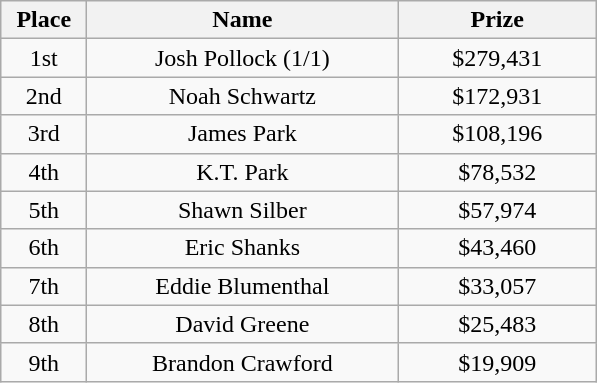<table class="wikitable">
<tr>
<th width="50">Place</th>
<th width="200">Name</th>
<th width="125">Prize</th>
</tr>
<tr>
<td align = "center">1st</td>
<td align = "center">Josh Pollock (1/1)</td>
<td align = "center">$279,431</td>
</tr>
<tr>
<td align = "center">2nd</td>
<td align = "center">Noah Schwartz</td>
<td align = "center">$172,931</td>
</tr>
<tr>
<td align = "center">3rd</td>
<td align = "center">James Park</td>
<td align = "center">$108,196</td>
</tr>
<tr>
<td align = "center">4th</td>
<td align = "center">K.T. Park</td>
<td align = "center">$78,532</td>
</tr>
<tr>
<td align = "center">5th</td>
<td align = "center">Shawn Silber</td>
<td align = "center">$57,974</td>
</tr>
<tr>
<td align = "center">6th</td>
<td align = "center">Eric Shanks</td>
<td align = "center">$43,460</td>
</tr>
<tr>
<td align = "center">7th</td>
<td align = "center">Eddie Blumenthal</td>
<td align = "center">$33,057</td>
</tr>
<tr>
<td align = "center">8th</td>
<td align = "center">David Greene</td>
<td align = "center">$25,483</td>
</tr>
<tr>
<td align = "center">9th</td>
<td align = "center">Brandon Crawford</td>
<td align = "center">$19,909</td>
</tr>
</table>
